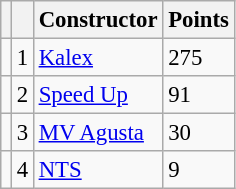<table class="wikitable" style="font-size: 95%;">
<tr>
<th></th>
<th></th>
<th>Constructor</th>
<th>Points</th>
</tr>
<tr>
<td></td>
<td align=center>1</td>
<td> <a href='#'>Kalex</a></td>
<td align=left>275</td>
</tr>
<tr>
<td></td>
<td align=center>2</td>
<td> <a href='#'>Speed Up</a></td>
<td align=left>91</td>
</tr>
<tr>
<td></td>
<td align=center>3</td>
<td> <a href='#'>MV Agusta</a></td>
<td align=left>30</td>
</tr>
<tr>
<td></td>
<td align=center>4</td>
<td> <a href='#'>NTS</a></td>
<td align=left>9</td>
</tr>
</table>
